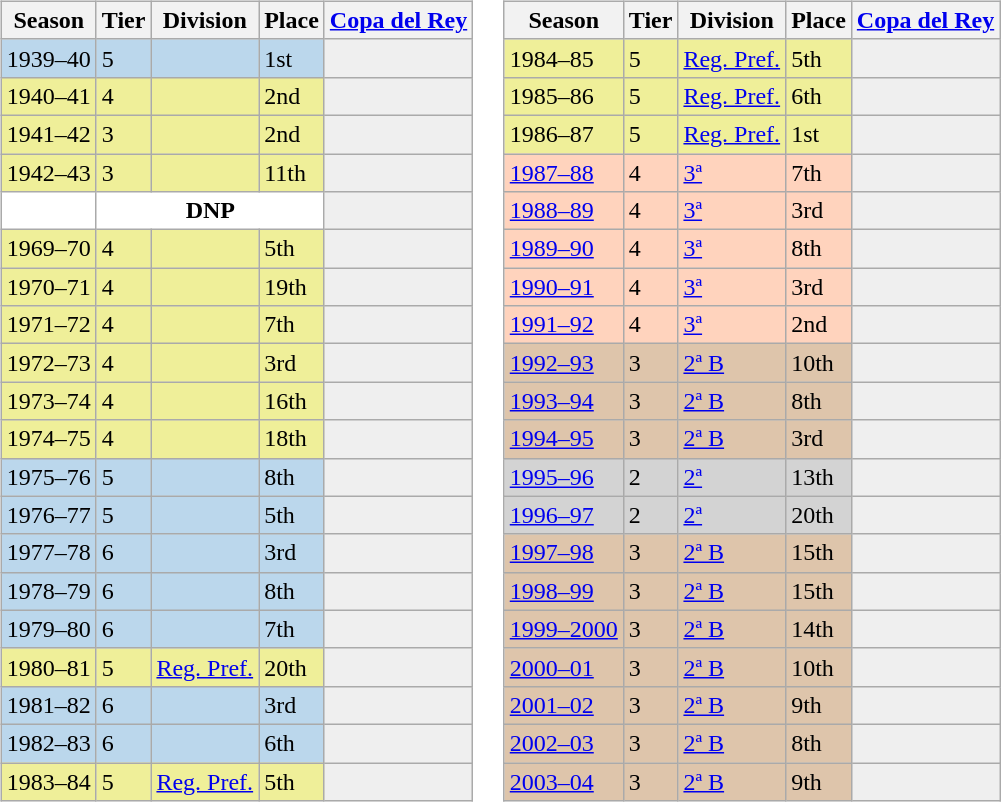<table>
<tr>
<td valign="top" width=0%><br><table class="wikitable">
<tr style="background:#f0f6fa;">
<th>Season</th>
<th>Tier</th>
<th>Division</th>
<th>Place</th>
<th><a href='#'>Copa del Rey</a></th>
</tr>
<tr>
<td style="background:#BBD7EC;">1939–40</td>
<td style="background:#BBD7EC;">5</td>
<td style="background:#BBD7EC;"></td>
<td style="background:#BBD7EC;">1st</td>
<th style="background:#efefef;"></th>
</tr>
<tr>
<td style="background:#EFEF99;">1940–41</td>
<td style="background:#EFEF99;">4</td>
<td style="background:#EFEF99;"></td>
<td style="background:#EFEF99;">2nd</td>
<th style="background:#efefef;"></th>
</tr>
<tr>
<td style="background:#EFEF99;">1941–42</td>
<td style="background:#EFEF99;">3</td>
<td style="background:#EFEF99;"></td>
<td style="background:#EFEF99;">2nd</td>
<th style="background:#efefef;"></th>
</tr>
<tr>
<td style="background:#EFEF99;">1942–43</td>
<td style="background:#EFEF99;">3</td>
<td style="background:#EFEF99;"></td>
<td style="background:#EFEF99;">11th</td>
<th style="background:#efefef;"></th>
</tr>
<tr>
<td style="background:#FFFFFF;"></td>
<th style="background:#FFFFFF;" colspan="3">DNP</th>
<th style="background:#efefef;"></th>
</tr>
<tr>
<td style="background:#EFEF99;">1969–70</td>
<td style="background:#EFEF99;">4</td>
<td style="background:#EFEF99;"></td>
<td style="background:#EFEF99;">5th</td>
<th style="background:#efefef;"></th>
</tr>
<tr>
<td style="background:#EFEF99;">1970–71</td>
<td style="background:#EFEF99;">4</td>
<td style="background:#EFEF99;"></td>
<td style="background:#EFEF99;">19th</td>
<th style="background:#efefef;"></th>
</tr>
<tr>
<td style="background:#EFEF99;">1971–72</td>
<td style="background:#EFEF99;">4</td>
<td style="background:#EFEF99;"></td>
<td style="background:#EFEF99;">7th</td>
<th style="background:#efefef;"></th>
</tr>
<tr>
<td style="background:#EFEF99;">1972–73</td>
<td style="background:#EFEF99;">4</td>
<td style="background:#EFEF99;"></td>
<td style="background:#EFEF99;">3rd</td>
<th style="background:#efefef;"></th>
</tr>
<tr>
<td style="background:#EFEF99;">1973–74</td>
<td style="background:#EFEF99;">4</td>
<td style="background:#EFEF99;"></td>
<td style="background:#EFEF99;">16th</td>
<th style="background:#efefef;"></th>
</tr>
<tr>
<td style="background:#EFEF99;">1974–75</td>
<td style="background:#EFEF99;">4</td>
<td style="background:#EFEF99;"></td>
<td style="background:#EFEF99;">18th</td>
<th style="background:#efefef;"></th>
</tr>
<tr>
<td style="background:#BBD7EC;">1975–76</td>
<td style="background:#BBD7EC;">5</td>
<td style="background:#BBD7EC;"></td>
<td style="background:#BBD7EC;">8th</td>
<th style="background:#efefef;"></th>
</tr>
<tr>
<td style="background:#BBD7EC;">1976–77</td>
<td style="background:#BBD7EC;">5</td>
<td style="background:#BBD7EC;"></td>
<td style="background:#BBD7EC;">5th</td>
<th style="background:#efefef;"></th>
</tr>
<tr>
<td style="background:#BBD7EC;">1977–78</td>
<td style="background:#BBD7EC;">6</td>
<td style="background:#BBD7EC;"></td>
<td style="background:#BBD7EC;">3rd</td>
<th style="background:#efefef;"></th>
</tr>
<tr>
<td style="background:#BBD7EC;">1978–79</td>
<td style="background:#BBD7EC;">6</td>
<td style="background:#BBD7EC;"></td>
<td style="background:#BBD7EC;">8th</td>
<th style="background:#efefef;"></th>
</tr>
<tr>
<td style="background:#BBD7EC;">1979–80</td>
<td style="background:#BBD7EC;">6</td>
<td style="background:#BBD7EC;"></td>
<td style="background:#BBD7EC;">7th</td>
<th style="background:#efefef;"></th>
</tr>
<tr>
<td style="background:#EFEF99;">1980–81</td>
<td style="background:#EFEF99;">5</td>
<td style="background:#EFEF99;"><a href='#'>Reg. Pref.</a></td>
<td style="background:#EFEF99;">20th</td>
<th style="background:#efefef;"></th>
</tr>
<tr>
<td style="background:#BBD7EC;">1981–82</td>
<td style="background:#BBD7EC;">6</td>
<td style="background:#BBD7EC;"></td>
<td style="background:#BBD7EC;">3rd</td>
<th style="background:#efefef;"></th>
</tr>
<tr>
<td style="background:#BBD7EC;">1982–83</td>
<td style="background:#BBD7EC;">6</td>
<td style="background:#BBD7EC;"></td>
<td style="background:#BBD7EC;">6th</td>
<th style="background:#efefef;"></th>
</tr>
<tr>
<td style="background:#EFEF99;">1983–84</td>
<td style="background:#EFEF99;">5</td>
<td style="background:#EFEF99;"><a href='#'>Reg. Pref.</a></td>
<td style="background:#EFEF99;">5th</td>
<th style="background:#efefef;"></th>
</tr>
</table>
</td>
<td valign="top" width=0%><br><table class="wikitable">
<tr style="background:#f0f6fa;">
<th>Season</th>
<th>Tier</th>
<th>Division</th>
<th>Place</th>
<th><a href='#'>Copa del Rey</a></th>
</tr>
<tr>
<td style="background:#EFEF99;">1984–85</td>
<td style="background:#EFEF99;">5</td>
<td style="background:#EFEF99;"><a href='#'>Reg. Pref.</a></td>
<td style="background:#EFEF99;">5th</td>
<th style="background:#efefef;"></th>
</tr>
<tr>
<td style="background:#EFEF99;">1985–86</td>
<td style="background:#EFEF99;">5</td>
<td style="background:#EFEF99;"><a href='#'>Reg. Pref.</a></td>
<td style="background:#EFEF99;">6th</td>
<th style="background:#efefef;"></th>
</tr>
<tr>
<td style="background:#EFEF99;">1986–87</td>
<td style="background:#EFEF99;">5</td>
<td style="background:#EFEF99;"><a href='#'>Reg. Pref.</a></td>
<td style="background:#EFEF99;">1st</td>
<th style="background:#efefef;"></th>
</tr>
<tr>
<td style="background:#FFD3BD;"><a href='#'>1987–88</a></td>
<td style="background:#FFD3BD;">4</td>
<td style="background:#FFD3BD;"><a href='#'>3ª</a></td>
<td style="background:#FFD3BD;">7th</td>
<th style="background:#efefef;"></th>
</tr>
<tr>
<td style="background:#FFD3BD;"><a href='#'>1988–89</a></td>
<td style="background:#FFD3BD;">4</td>
<td style="background:#FFD3BD;"><a href='#'>3ª</a></td>
<td style="background:#FFD3BD;">3rd</td>
<th style="background:#efefef;"></th>
</tr>
<tr>
<td style="background:#FFD3BD;"><a href='#'>1989–90</a></td>
<td style="background:#FFD3BD;">4</td>
<td style="background:#FFD3BD;"><a href='#'>3ª</a></td>
<td style="background:#FFD3BD;">8th</td>
<th style="background:#efefef;"></th>
</tr>
<tr>
<td style="background:#FFD3BD;"><a href='#'>1990–91</a></td>
<td style="background:#FFD3BD;">4</td>
<td style="background:#FFD3BD;"><a href='#'>3ª</a></td>
<td style="background:#FFD3BD;">3rd</td>
<th style="background:#efefef;"></th>
</tr>
<tr>
<td style="background:#FFD3BD;"><a href='#'>1991–92</a></td>
<td style="background:#FFD3BD;">4</td>
<td style="background:#FFD3BD;"><a href='#'>3ª</a></td>
<td style="background:#FFD3BD;">2nd</td>
<th style="background:#efefef;"></th>
</tr>
<tr>
<td style="background:#DEC5AB;"><a href='#'>1992–93</a></td>
<td style="background:#DEC5AB;">3</td>
<td style="background:#DEC5AB;"><a href='#'>2ª B</a></td>
<td style="background:#DEC5AB;">10th</td>
<th style="background:#efefef;"></th>
</tr>
<tr>
<td style="background:#DEC5AB;"><a href='#'>1993–94</a></td>
<td style="background:#DEC5AB;">3</td>
<td style="background:#DEC5AB;"><a href='#'>2ª B</a></td>
<td style="background:#DEC5AB;">8th</td>
<th style="background:#efefef;"></th>
</tr>
<tr>
<td style="background:#DEC5AB;"><a href='#'>1994–95</a></td>
<td style="background:#DEC5AB;">3</td>
<td style="background:#DEC5AB;"><a href='#'>2ª B</a></td>
<td style="background:#DEC5AB;">3rd</td>
<th style="background:#efefef;"></th>
</tr>
<tr>
<td style="background:#D3D3D3;"><a href='#'>1995–96</a></td>
<td style="background:#D3D3D3;">2</td>
<td style="background:#D3D3D3;"><a href='#'>2ª</a></td>
<td style="background:#D3D3D3;">13th</td>
<th style="background:#efefef;"></th>
</tr>
<tr>
<td style="background:#D3D3D3;"><a href='#'>1996–97</a></td>
<td style="background:#D3D3D3;">2</td>
<td style="background:#D3D3D3;"><a href='#'>2ª</a></td>
<td style="background:#D3D3D3;">20th</td>
<th style="background:#efefef;"></th>
</tr>
<tr>
<td style="background:#DEC5AB;"><a href='#'>1997–98</a></td>
<td style="background:#DEC5AB;">3</td>
<td style="background:#DEC5AB;"><a href='#'>2ª B</a></td>
<td style="background:#DEC5AB;">15th</td>
<th style="background:#efefef;"></th>
</tr>
<tr>
<td style="background:#DEC5AB;"><a href='#'>1998–99</a></td>
<td style="background:#DEC5AB;">3</td>
<td style="background:#DEC5AB;"><a href='#'>2ª B</a></td>
<td style="background:#DEC5AB;">15th</td>
<th style="background:#efefef;"></th>
</tr>
<tr>
<td style="background:#DEC5AB;"><a href='#'>1999–2000</a></td>
<td style="background:#DEC5AB;">3</td>
<td style="background:#DEC5AB;"><a href='#'>2ª B</a></td>
<td style="background:#DEC5AB;">14th</td>
<th style="background:#efefef;"></th>
</tr>
<tr>
<td style="background:#DEC5AB;"><a href='#'>2000–01</a></td>
<td style="background:#DEC5AB;">3</td>
<td style="background:#DEC5AB;"><a href='#'>2ª B</a></td>
<td style="background:#DEC5AB;">10th</td>
<th style="background:#efefef;"></th>
</tr>
<tr>
<td style="background:#DEC5AB;"><a href='#'>2001–02</a></td>
<td style="background:#DEC5AB;">3</td>
<td style="background:#DEC5AB;"><a href='#'>2ª B</a></td>
<td style="background:#DEC5AB;">9th</td>
<th style="background:#efefef;"></th>
</tr>
<tr>
<td style="background:#DEC5AB;"><a href='#'>2002–03</a></td>
<td style="background:#DEC5AB;">3</td>
<td style="background:#DEC5AB;"><a href='#'>2ª B</a></td>
<td style="background:#DEC5AB;">8th</td>
<th style="background:#efefef;"></th>
</tr>
<tr>
<td style="background:#DEC5AB;"><a href='#'>2003–04</a></td>
<td style="background:#DEC5AB;">3</td>
<td style="background:#DEC5AB;"><a href='#'>2ª B</a></td>
<td style="background:#DEC5AB;">9th</td>
<th style="background:#efefef;"></th>
</tr>
</table>
</td>
</tr>
</table>
